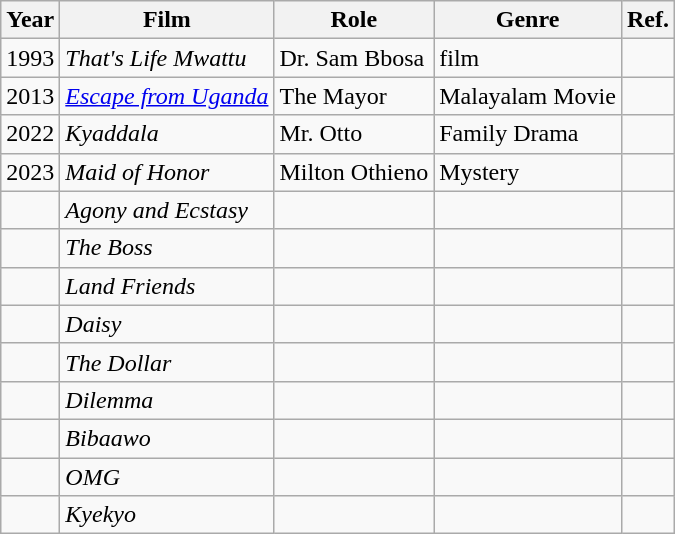<table class="wikitable">
<tr>
<th>Year</th>
<th>Film</th>
<th>Role</th>
<th>Genre</th>
<th>Ref.</th>
</tr>
<tr>
<td>1993</td>
<td><em>That's Life Mwattu</em></td>
<td>Dr. Sam Bbosa</td>
<td>film</td>
<td></td>
</tr>
<tr>
<td>2013</td>
<td><em><a href='#'>Escape from Uganda</a></em></td>
<td>The Mayor</td>
<td>Malayalam Movie</td>
<td></td>
</tr>
<tr>
<td>2022</td>
<td><em>Kyaddala</em></td>
<td>Mr. Otto</td>
<td>Family Drama</td>
<td></td>
</tr>
<tr>
<td>2023</td>
<td><em>Maid of Honor</em></td>
<td>Milton Othieno</td>
<td>Mystery</td>
<td></td>
</tr>
<tr>
<td></td>
<td><em>Agony and Ecstasy</em></td>
<td></td>
<td></td>
<td></td>
</tr>
<tr>
<td></td>
<td><em>The Boss</em></td>
<td></td>
<td></td>
<td></td>
</tr>
<tr>
<td></td>
<td><em>Land Friends</em></td>
<td></td>
<td></td>
<td></td>
</tr>
<tr>
<td></td>
<td><em>Daisy</em></td>
<td></td>
<td></td>
<td></td>
</tr>
<tr>
<td></td>
<td><em>The Dollar</em></td>
<td></td>
<td></td>
<td></td>
</tr>
<tr>
<td></td>
<td><em>Dilemma</em></td>
<td></td>
<td></td>
<td></td>
</tr>
<tr>
<td></td>
<td><em>Bibaawo</em></td>
<td></td>
<td></td>
<td></td>
</tr>
<tr>
<td></td>
<td><em>OMG</em></td>
<td></td>
<td></td>
<td></td>
</tr>
<tr>
<td></td>
<td><em>Kyekyo</em></td>
<td></td>
<td></td>
<td></td>
</tr>
</table>
